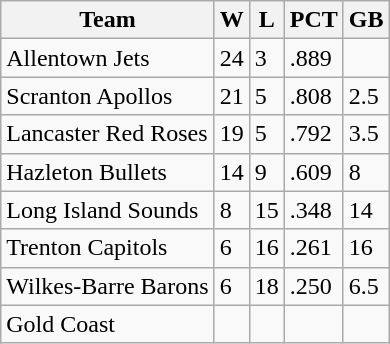<table class="wikitable">
<tr>
<th>Team</th>
<th>W</th>
<th>L</th>
<th>PCT</th>
<th>GB</th>
</tr>
<tr>
<td>Allentown Jets</td>
<td>24</td>
<td>3</td>
<td>.889</td>
<td></td>
</tr>
<tr>
<td>Scranton Apollos</td>
<td>21</td>
<td>5</td>
<td>.808</td>
<td>2.5</td>
</tr>
<tr>
<td>Lancaster Red Roses</td>
<td>19</td>
<td>5</td>
<td>.792</td>
<td>3.5</td>
</tr>
<tr>
<td>Hazleton Bullets</td>
<td>14</td>
<td>9</td>
<td>.609</td>
<td>8</td>
</tr>
<tr>
<td>Long Island Sounds</td>
<td>8</td>
<td>15</td>
<td>.348</td>
<td>14</td>
</tr>
<tr>
<td>Trenton Capitols</td>
<td>6</td>
<td>16</td>
<td>.261</td>
<td>16</td>
</tr>
<tr>
<td>Wilkes-Barre Barons</td>
<td>6</td>
<td>18</td>
<td>.250</td>
<td>6.5</td>
</tr>
<tr>
<td>Gold Coast</td>
<td></td>
<td></td>
<td></td>
<td></td>
</tr>
</table>
